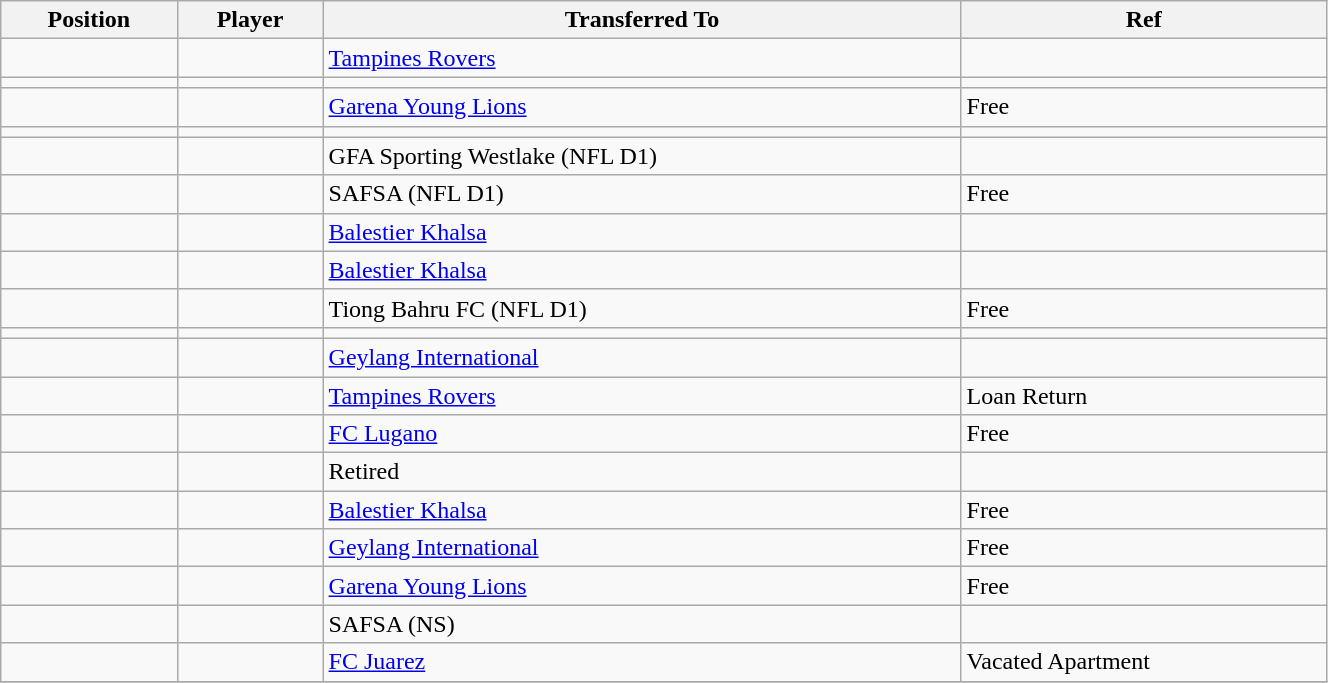<table class="wikitable sortable" style="width:70%; text-align:center; font-size:100%; text-align:left;">
<tr>
<th><strong>Position</strong></th>
<th><strong>Player</strong></th>
<th><strong>Transferred To</strong></th>
<th><strong>Ref</strong></th>
</tr>
<tr>
<td></td>
<td></td>
<td> <a href='#'>Tampines Rovers</a></td>
<td></td>
</tr>
<tr>
<td></td>
<td></td>
<td></td>
<td></td>
</tr>
<tr>
<td></td>
<td></td>
<td> <a href='#'>Garena Young Lions</a></td>
<td>Free</td>
</tr>
<tr>
<td></td>
<td></td>
<td></td>
<td></td>
</tr>
<tr>
<td></td>
<td></td>
<td> GFA Sporting Westlake (NFL D1)</td>
<td></td>
</tr>
<tr>
<td></td>
<td></td>
<td> SAFSA (NFL D1)</td>
<td>Free</td>
</tr>
<tr>
<td></td>
<td></td>
<td> <a href='#'>Balestier Khalsa</a></td>
<td> </td>
</tr>
<tr>
<td></td>
<td></td>
<td> <a href='#'>Balestier Khalsa</a></td>
<td></td>
</tr>
<tr>
<td></td>
<td></td>
<td> Tiong Bahru FC (NFL D1)</td>
<td>Free</td>
</tr>
<tr>
<td></td>
<td></td>
<td></td>
<td></td>
</tr>
<tr>
<td></td>
<td></td>
<td> <a href='#'>Geylang International</a></td>
<td></td>
</tr>
<tr>
<td></td>
<td></td>
<td> <a href='#'>Tampines Rovers</a></td>
<td>Loan Return </td>
</tr>
<tr>
<td></td>
<td></td>
<td> <a href='#'>FC Lugano</a></td>
<td>Free </td>
</tr>
<tr>
<td></td>
<td></td>
<td>Retired</td>
<td></td>
</tr>
<tr>
<td></td>
<td></td>
<td> <a href='#'>Balestier Khalsa</a></td>
<td>Free </td>
</tr>
<tr>
<td></td>
<td></td>
<td> <a href='#'>Geylang International</a></td>
<td>Free </td>
</tr>
<tr>
<td></td>
<td></td>
<td> <a href='#'>Garena Young Lions</a></td>
<td>Free</td>
</tr>
<tr>
<td></td>
<td></td>
<td> SAFSA (NS)</td>
<td></td>
</tr>
<tr>
<td></td>
<td></td>
<td> <a href='#'>FC Juarez</a></td>
<td>Vacated Apartment </td>
</tr>
<tr>
</tr>
</table>
